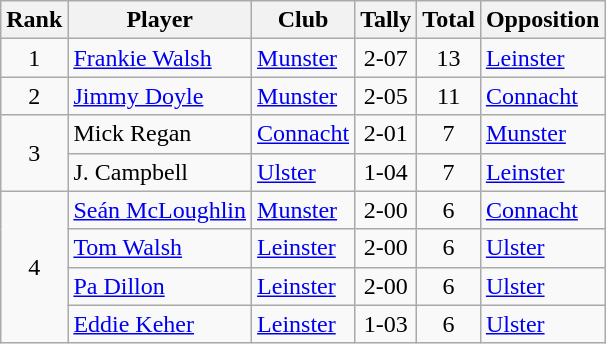<table class="wikitable">
<tr>
<th>Rank</th>
<th>Player</th>
<th>Club</th>
<th>Tally</th>
<th>Total</th>
<th>Opposition</th>
</tr>
<tr>
<td rowspan="1" style="text-align:center;">1</td>
<td><a href='#'>Frankie Walsh</a></td>
<td><a href='#'>Munster</a></td>
<td align=center>2-07</td>
<td align=center>13</td>
<td><a href='#'>Leinster</a></td>
</tr>
<tr>
<td rowspan="1" style="text-align:center;">2</td>
<td><a href='#'>Jimmy Doyle</a></td>
<td><a href='#'>Munster</a></td>
<td align=center>2-05</td>
<td align=center>11</td>
<td><a href='#'>Connacht</a></td>
</tr>
<tr>
<td rowspan="2" style="text-align:center;">3</td>
<td>Mick Regan</td>
<td><a href='#'>Connacht</a></td>
<td align=center>2-01</td>
<td align=center>7</td>
<td><a href='#'>Munster</a></td>
</tr>
<tr>
<td>J. Campbell</td>
<td><a href='#'>Ulster</a></td>
<td align=center>1-04</td>
<td align=center>7</td>
<td><a href='#'>Leinster</a></td>
</tr>
<tr>
<td rowspan="4" style="text-align:center;">4</td>
<td><a href='#'>Seán McLoughlin</a></td>
<td><a href='#'>Munster</a></td>
<td align=center>2-00</td>
<td align=center>6</td>
<td><a href='#'>Connacht</a></td>
</tr>
<tr>
<td><a href='#'>Tom Walsh</a></td>
<td><a href='#'>Leinster</a></td>
<td align=center>2-00</td>
<td align=center>6</td>
<td><a href='#'>Ulster</a></td>
</tr>
<tr>
<td><a href='#'>Pa Dillon</a></td>
<td><a href='#'>Leinster</a></td>
<td align=center>2-00</td>
<td align=center>6</td>
<td><a href='#'>Ulster</a></td>
</tr>
<tr>
<td><a href='#'>Eddie Keher</a></td>
<td><a href='#'>Leinster</a></td>
<td align=center>1-03</td>
<td align=center>6</td>
<td><a href='#'>Ulster</a></td>
</tr>
</table>
